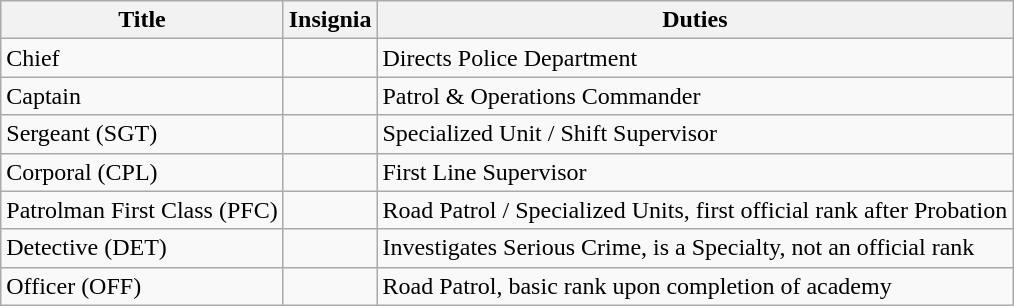<table class="wikitable">
<tr>
<th>Title</th>
<th>Insignia</th>
<th>Duties</th>
</tr>
<tr>
<td>Chief</td>
<td></td>
<td>Directs Police Department</td>
</tr>
<tr>
<td>Captain</td>
<td></td>
<td>Patrol & Operations Commander</td>
</tr>
<tr>
<td>Sergeant (SGT)</td>
<td></td>
<td>Specialized Unit / Shift Supervisor</td>
</tr>
<tr>
<td>Corporal (CPL)</td>
<td></td>
<td>First Line Supervisor</td>
</tr>
<tr>
<td>Patrolman First Class (PFC)</td>
<td></td>
<td>Road Patrol / Specialized Units, first official rank after Probation</td>
</tr>
<tr>
<td>Detective (DET)</td>
<td></td>
<td>Investigates Serious Crime, is a Specialty, not an official rank</td>
</tr>
<tr>
<td Patrol>Officer (OFF)</td>
<td></td>
<td>Road Patrol, basic rank upon completion of academy</td>
</tr>
</table>
